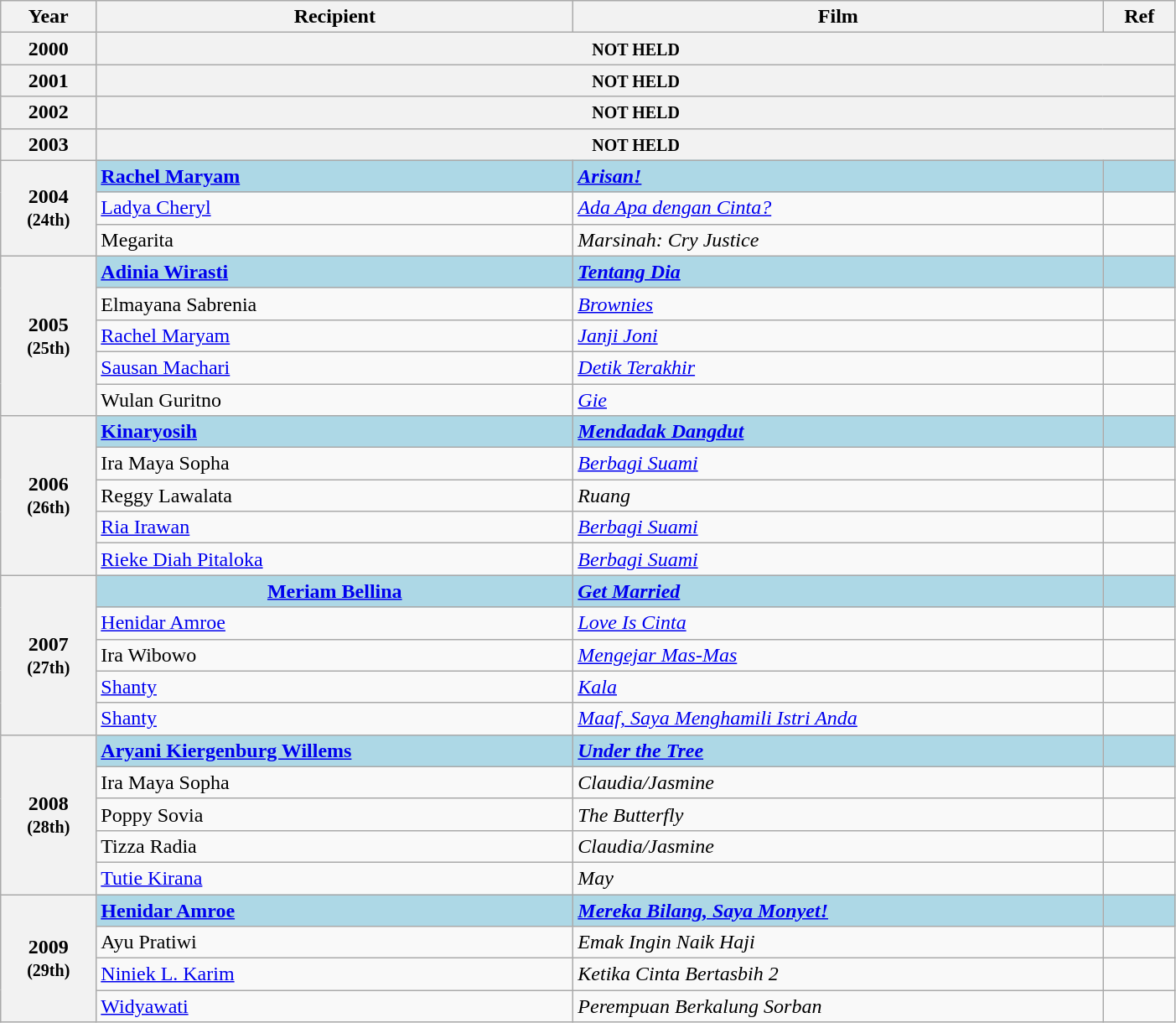<table class="wikitable plainrowheaders sortable" style="width: 74%;">
<tr>
<th scope="col">Year</th>
<th scope="col">Recipient</th>
<th scope="col">Film</th>
<th scope="col" class="unsortable">Ref</th>
</tr>
<tr>
<th scope="row" style="text-align:center;">2000</th>
<th colspan="3" scope="row"><small>NOT HELD</small></th>
</tr>
<tr>
<th scope="row" style="text-align:center;">2001</th>
<th colspan="3" scope="row"><small>NOT HELD</small></th>
</tr>
<tr>
<th scope="row" style="text-align:center;">2002</th>
<th colspan="3" scope="row"><small>NOT HELD</small></th>
</tr>
<tr>
<th scope="row" style="text-align:center;">2003</th>
<th colspan="3" scope="row"><small>NOT HELD</small></th>
</tr>
<tr>
<th scope="row" rowspan="3" style="text-align:center;"><strong>2004</strong><br><small>(24th)</small></th>
<td scope="row" style="background:lightblue;"><strong><a href='#'>Rachel Maryam</a></strong></td>
<td style="background:lightblue;"><strong><em><a href='#'>Arisan!</a></em></strong></td>
<td style="background:lightblue;"></td>
</tr>
<tr>
<td scope="row"><a href='#'>Ladya Cheryl</a></td>
<td><em><a href='#'>Ada Apa dengan Cinta?</a></em></td>
<td></td>
</tr>
<tr>
<td scope="row">Megarita</td>
<td><em>Marsinah: Cry Justice</em></td>
<td></td>
</tr>
<tr>
<th scope="row" rowspan="5" style="text-align:center;"><strong>2005</strong><br><small>(25th)</small></th>
<td scope="row" style="background:lightblue;"><strong><a href='#'>Adinia Wirasti</a></strong></td>
<td style="background:lightblue;"><strong><em><a href='#'>Tentang Dia</a></em></strong></td>
<td style="background:lightblue;"></td>
</tr>
<tr>
<td scope="row">Elmayana Sabrenia</td>
<td><em><a href='#'>Brownies</a></em></td>
<td></td>
</tr>
<tr>
<td scope="row"><a href='#'>Rachel Maryam</a></td>
<td><em><a href='#'>Janji Joni</a></em></td>
<td></td>
</tr>
<tr>
<td scope="row"><a href='#'>Sausan Machari</a></td>
<td><em><a href='#'>Detik Terakhir</a></em></td>
<td></td>
</tr>
<tr>
<td scope="row">Wulan Guritno</td>
<td><em><a href='#'>Gie</a></em></td>
<td></td>
</tr>
<tr>
<th scope="row" rowspan="5" style="text-align:center;"><strong>2006</strong><br><small>(26th)</small></th>
<td scope="row" style="background:lightblue;"><strong><a href='#'>Kinaryosih</a></strong></td>
<td style="background:lightblue;"><strong><em><a href='#'>Mendadak Dangdut</a></em></strong></td>
<td style="background:lightblue;"></td>
</tr>
<tr>
<td scope="row">Ira Maya Sopha</td>
<td><em><a href='#'>Berbagi Suami</a></em></td>
<td></td>
</tr>
<tr>
<td scope="row">Reggy Lawalata</td>
<td><em>Ruang</em></td>
<td></td>
</tr>
<tr>
<td scope="row"><a href='#'>Ria Irawan</a></td>
<td><em><a href='#'>Berbagi Suami</a></em></td>
<td></td>
</tr>
<tr>
<td scope="row"><a href='#'>Rieke Diah Pitaloka</a></td>
<td><em><a href='#'>Berbagi Suami</a></em></td>
<td></td>
</tr>
<tr>
<th scope="row" rowspan="5" style="text-align:center;"><strong>2007</strong><br><small>(27th)</small></th>
<th scope="row" style="background:lightblue;"><strong><a href='#'>Meriam Bellina</a></strong></th>
<td style="background:lightblue;"><strong><em><a href='#'>Get Married</a></em></strong></td>
<td style="background:lightblue;"></td>
</tr>
<tr>
<td scope="row"><a href='#'>Henidar Amroe</a></td>
<td><em><a href='#'>Love Is Cinta</a></em></td>
<td></td>
</tr>
<tr>
<td scope="row">Ira Wibowo</td>
<td><em><a href='#'>Mengejar Mas-Mas</a></em></td>
<td></td>
</tr>
<tr>
<td scope="row"><a href='#'>Shanty</a></td>
<td><em><a href='#'>Kala</a></em></td>
<td></td>
</tr>
<tr>
<td scope="row"><a href='#'>Shanty</a></td>
<td><em><a href='#'>Maaf, Saya Menghamili Istri Anda</a></em></td>
<td></td>
</tr>
<tr>
<th scope="row" rowspan="5" style="text-align:center;"><strong>2008</strong><br><small>(28th)</small></th>
<td scope="row" style="background:lightblue;"><strong><a href='#'>Aryani Kiergenburg Willems</a></strong></td>
<td style="background:lightblue;"><strong><em><a href='#'>Under the Tree</a></em></strong></td>
<td style="background:lightblue;"></td>
</tr>
<tr>
<td scope="row">Ira Maya Sopha</td>
<td><em>Claudia/Jasmine</em></td>
<td></td>
</tr>
<tr>
<td scope="row">Poppy Sovia</td>
<td><em>The Butterfly</em></td>
<td></td>
</tr>
<tr>
<td scope="row">Tizza Radia</td>
<td><em>Claudia/Jasmine</em></td>
<td></td>
</tr>
<tr>
<td scope="row"><a href='#'>Tutie Kirana</a></td>
<td><em>May</em></td>
<td></td>
</tr>
<tr>
<th scope="row" rowspan="4" style="text-align:center;"><strong>2009</strong><br><small>(29th)</small></th>
<td scope="row" style="background:lightblue;"><strong><a href='#'>Henidar Amroe</a></strong></td>
<td style="background:lightblue;"><strong><em><a href='#'>Mereka Bilang, Saya Monyet!</a></em></strong></td>
<td style="background:lightblue;"></td>
</tr>
<tr>
<td scope="row">Ayu Pratiwi</td>
<td><em>Emak Ingin Naik Haji</em></td>
<td></td>
</tr>
<tr>
<td scope="row"><a href='#'>Niniek L. Karim</a></td>
<td><em>Ketika Cinta Bertasbih 2</em></td>
<td></td>
</tr>
<tr>
<td scope="row"><a href='#'>Widyawati</a></td>
<td><em>Perempuan Berkalung Sorban</em></td>
<td></td>
</tr>
</table>
